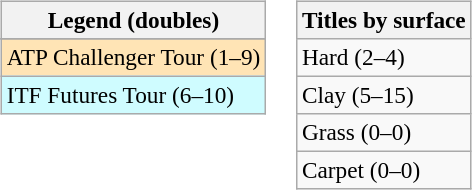<table>
<tr valign=top>
<td><br><table class=wikitable style=font-size:97%>
<tr>
<th>Legend (doubles)</th>
</tr>
<tr bgcolor=e5d1cb>
</tr>
<tr bgcolor=moccasin>
<td>ATP Challenger Tour (1–9)</td>
</tr>
<tr bgcolor=cffcff>
<td>ITF Futures Tour (6–10)</td>
</tr>
</table>
</td>
<td><br><table class=wikitable style=font-size:97%>
<tr>
<th>Titles by surface</th>
</tr>
<tr>
<td>Hard (2–4)</td>
</tr>
<tr>
<td>Clay (5–15)</td>
</tr>
<tr>
<td>Grass (0–0)</td>
</tr>
<tr>
<td>Carpet (0–0)</td>
</tr>
</table>
</td>
</tr>
</table>
